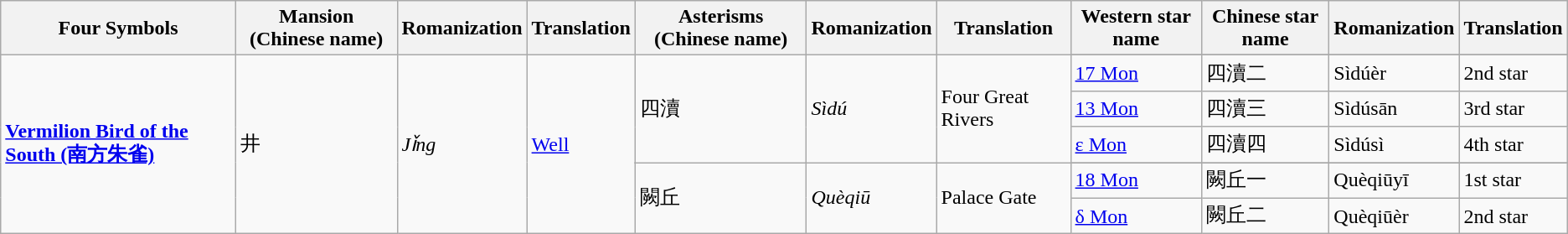<table class="wikitable">
<tr>
<th><strong>Four Symbols</strong></th>
<th><strong>Mansion (Chinese name)</strong></th>
<th><strong>Romanization</strong></th>
<th><strong>Translation</strong></th>
<th><strong>Asterisms (Chinese name)</strong></th>
<th><strong>Romanization</strong></th>
<th><strong>Translation</strong></th>
<th><strong>Western star name</strong></th>
<th><strong>Chinese star name</strong></th>
<th><strong>Romanization</strong></th>
<th><strong>Translation</strong></th>
</tr>
<tr>
<td rowspan="7"><strong><a href='#'>Vermilion Bird of the South (南方朱雀)</a></strong></td>
<td rowspan="7">井</td>
<td rowspan="7"><em>Jǐng</em></td>
<td rowspan="7"><a href='#'>Well</a></td>
<td rowspan="4">四瀆</td>
<td rowspan="4"><em>Sìdú</em></td>
<td rowspan="4">Four Great Rivers</td>
</tr>
<tr>
<td><a href='#'>17 Mon</a></td>
<td>四瀆二</td>
<td>Sìdúèr</td>
<td>2nd star</td>
</tr>
<tr>
<td><a href='#'>13 Mon</a></td>
<td>四瀆三</td>
<td>Sìdúsān</td>
<td>3rd star</td>
</tr>
<tr>
<td><a href='#'>ε Mon</a></td>
<td>四瀆四</td>
<td>Sìdúsì</td>
<td>4th star</td>
</tr>
<tr>
<td rowspan="3">闕丘</td>
<td rowspan="3"><em>Quèqiū</em></td>
<td rowspan="3">Palace Gate</td>
</tr>
<tr>
<td><a href='#'>18 Mon</a></td>
<td>闕丘一</td>
<td>Quèqiūyī</td>
<td>1st star</td>
</tr>
<tr>
<td><a href='#'>δ Mon</a></td>
<td>闕丘二</td>
<td>Quèqiūèr</td>
<td>2nd star</td>
</tr>
</table>
